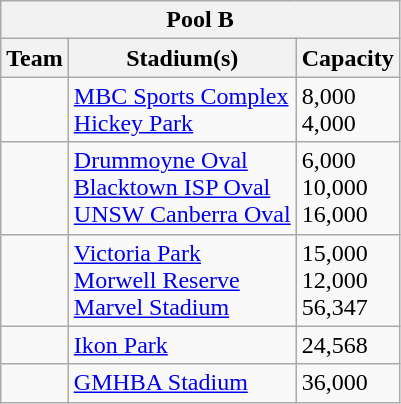<table class="wikitable" style="text-align:left">
<tr>
<th colspan=3>Pool B</th>
</tr>
<tr>
<th>Team</th>
<th>Stadium(s)</th>
<th>Capacity</th>
</tr>
<tr>
<td></td>
<td><a href='#'>MBC Sports Complex</a><br><a href='#'>Hickey Park</a></td>
<td>8,000<br>4,000</td>
</tr>
<tr>
<td></td>
<td><a href='#'>Drummoyne Oval</a><br><a href='#'>Blacktown ISP Oval</a><br><a href='#'>UNSW Canberra Oval</a></td>
<td>6,000<br>10,000<br>16,000</td>
</tr>
<tr>
<td></td>
<td><a href='#'>Victoria Park</a><br><a href='#'>Morwell Reserve</a><br><a href='#'>Marvel Stadium</a></td>
<td>15,000<br>12,000<br>56,347</td>
</tr>
<tr>
<td></td>
<td><a href='#'>Ikon Park</a></td>
<td>24,568</td>
</tr>
<tr>
<td></td>
<td><a href='#'>GMHBA Stadium</a></td>
<td>36,000</td>
</tr>
</table>
